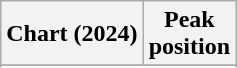<table class="wikitable sortable plainrowheaders" style="text-align:center">
<tr>
<th scope="col">Chart (2024)</th>
<th scope="col">Peak<br>position</th>
</tr>
<tr>
</tr>
<tr>
</tr>
</table>
